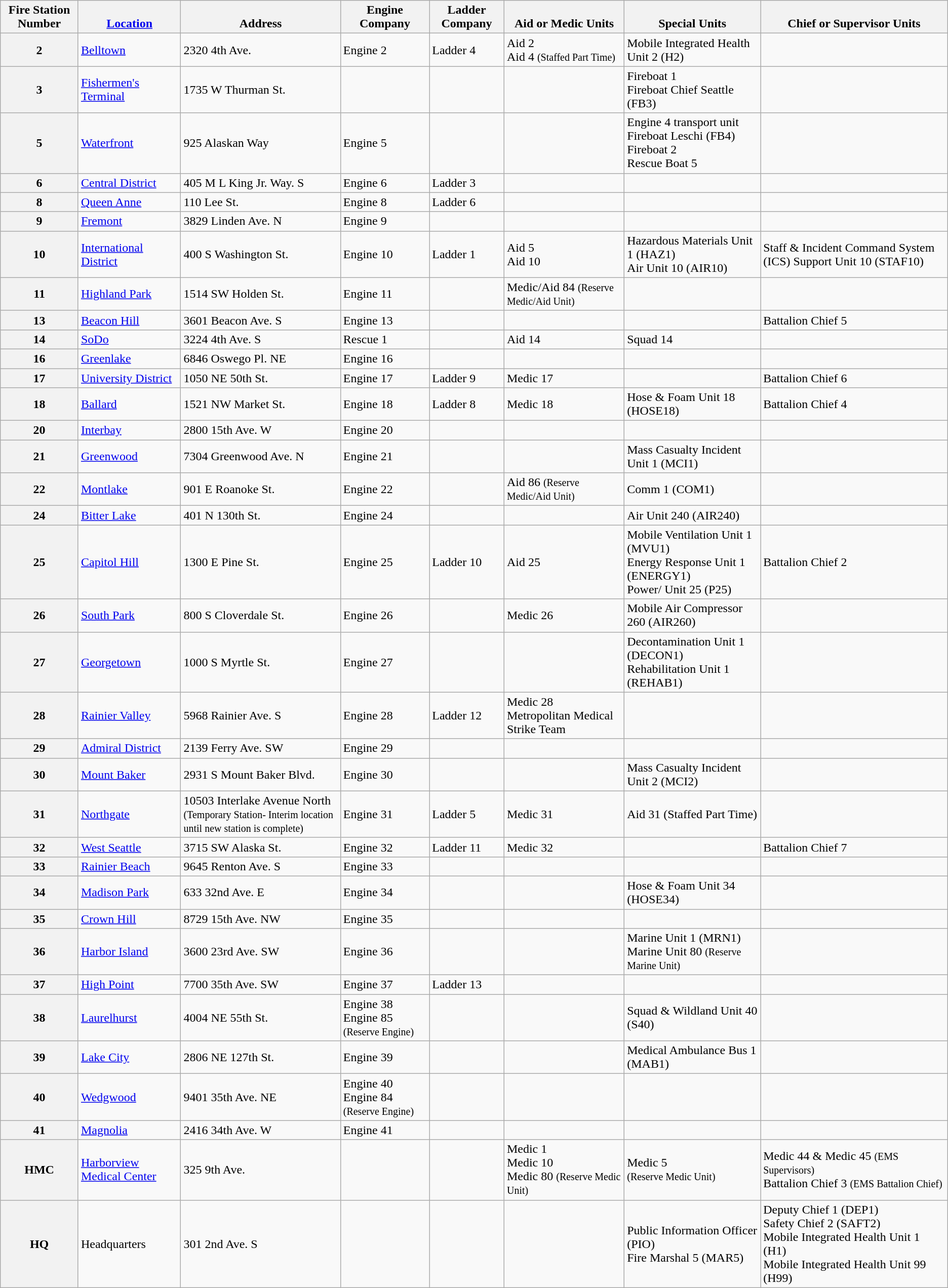<table class=wikitable>
<tr valign=bottom>
<th>Fire Station Number</th>
<th><a href='#'>Location</a></th>
<th>Address</th>
<th>Engine Company</th>
<th>Ladder Company</th>
<th>Aid or Medic Units</th>
<th>Special Units</th>
<th>Chief or Supervisor Units</th>
</tr>
<tr>
<th>2</th>
<td><a href='#'>Belltown</a></td>
<td>2320 4th Ave.</td>
<td>Engine 2</td>
<td>Ladder 4</td>
<td>Aid 2<br>Aid 4 <small>(Staffed Part Time)</small></td>
<td>Mobile Integrated Health Unit 2 (H2)</td>
<td></td>
</tr>
<tr>
<th>3</th>
<td><a href='#'>Fishermen's Terminal</a></td>
<td>1735 W Thurman St.</td>
<td></td>
<td></td>
<td></td>
<td>Fireboat 1<br>Fireboat Chief Seattle (FB3)</td>
<td></td>
</tr>
<tr>
<th>5</th>
<td><a href='#'>Waterfront</a></td>
<td>925 Alaskan Way</td>
<td>Engine 5</td>
<td></td>
<td></td>
<td>Engine 4 transport unit<br>Fireboat Leschi (FB4)<br>Fireboat 2<br>Rescue Boat 5</td>
<td></td>
</tr>
<tr>
<th>6</th>
<td><a href='#'>Central District</a></td>
<td>405 M L King Jr. Way. S</td>
<td>Engine 6</td>
<td>Ladder 3</td>
<td></td>
<td></td>
<td></td>
</tr>
<tr>
<th>8</th>
<td><a href='#'>Queen Anne</a></td>
<td>110 Lee St.</td>
<td>Engine 8</td>
<td>Ladder 6</td>
<td></td>
<td></td>
<td></td>
</tr>
<tr>
<th>9</th>
<td><a href='#'>Fremont</a></td>
<td>3829 Linden Ave. N</td>
<td>Engine 9</td>
<td></td>
<td></td>
<td></td>
<td></td>
</tr>
<tr>
<th>10</th>
<td><a href='#'>International District</a></td>
<td>400 S Washington St.</td>
<td>Engine 10</td>
<td>Ladder 1</td>
<td>Aid 5<br>Aid 10</td>
<td>Hazardous Materials Unit 1 (HAZ1)<br>Air Unit 10 (AIR10)</td>
<td>Staff & Incident Command System (ICS) Support Unit 10 (STAF10)</td>
</tr>
<tr>
<th>11</th>
<td><a href='#'>Highland Park</a></td>
<td>1514 SW Holden St.</td>
<td>Engine 11</td>
<td></td>
<td>Medic/Aid 84 <small>(Reserve Medic/Aid Unit)</small></td>
<td></td>
<td></td>
</tr>
<tr>
<th>13</th>
<td><a href='#'>Beacon Hill</a></td>
<td>3601 Beacon Ave. S</td>
<td>Engine 13</td>
<td></td>
<td></td>
<td></td>
<td>Battalion Chief 5</td>
</tr>
<tr>
<th>14</th>
<td><a href='#'>SoDo</a></td>
<td>3224 4th Ave. S</td>
<td>Rescue 1</td>
<td></td>
<td>Aid 14</td>
<td Squad 14>Squad 14</td>
</tr>
<tr>
<th>16</th>
<td><a href='#'>Greenlake</a></td>
<td>6846 Oswego Pl. NE</td>
<td>Engine 16</td>
<td></td>
<td></td>
<td></td>
<td></td>
</tr>
<tr>
<th>17</th>
<td><a href='#'>University District</a></td>
<td>1050 NE 50th St.</td>
<td>Engine 17</td>
<td>Ladder 9</td>
<td>Medic 17</td>
<td></td>
<td>Battalion Chief 6</td>
</tr>
<tr>
<th>18</th>
<td><a href='#'>Ballard</a></td>
<td>1521 NW Market St.</td>
<td>Engine 18</td>
<td>Ladder 8</td>
<td>Medic 18</td>
<td>Hose & Foam Unit 18 (HOSE18)</td>
<td>Battalion Chief 4</td>
</tr>
<tr>
<th>20</th>
<td><a href='#'>Interbay</a></td>
<td>2800 15th Ave. W</td>
<td>Engine 20</td>
<td></td>
<td></td>
<td></td>
<td></td>
</tr>
<tr>
<th>21</th>
<td><a href='#'>Greenwood</a></td>
<td>7304 Greenwood Ave. N</td>
<td>Engine 21</td>
<td></td>
<td></td>
<td>Mass Casualty Incident Unit 1 (MCI1)</td>
<td></td>
</tr>
<tr>
<th>22</th>
<td><a href='#'>Montlake</a></td>
<td>901 E Roanoke St.</td>
<td>Engine 22</td>
<td></td>
<td>Aid 86 <small>(Reserve Medic/Aid Unit)</small></td>
<td>Comm 1 (COM1)</td>
<td></td>
</tr>
<tr>
<th>24</th>
<td><a href='#'>Bitter Lake</a></td>
<td>401 N 130th St.</td>
<td>Engine 24</td>
<td></td>
<td></td>
<td>Air Unit 240 (AIR240)</td>
<td></td>
</tr>
<tr>
<th>25</th>
<td><a href='#'>Capitol Hill</a></td>
<td>1300 E Pine St.</td>
<td>Engine 25</td>
<td>Ladder 10</td>
<td>Aid 25</td>
<td>Mobile Ventilation Unit 1 (MVU1)<br>Energy Response Unit 1 (ENERGY1)<br>Power/ Unit 25 (P25)</td>
<td>Battalion Chief 2</td>
</tr>
<tr>
<th>26</th>
<td><a href='#'>South Park</a></td>
<td>800 S Cloverdale St.</td>
<td>Engine 26</td>
<td></td>
<td>Medic 26</td>
<td>Mobile Air Compressor 260 (AIR260)</td>
<td></td>
</tr>
<tr>
<th>27</th>
<td><a href='#'>Georgetown</a></td>
<td>1000 S Myrtle St.</td>
<td>Engine 27</td>
<td></td>
<td></td>
<td>Decontamination Unit 1 (DECON1)<br>Rehabilitation Unit 1 (REHAB1)</td>
<td></td>
</tr>
<tr>
<th>28</th>
<td><a href='#'>Rainier Valley</a></td>
<td>5968 Rainier Ave. S</td>
<td>Engine 28</td>
<td>Ladder 12</td>
<td>Medic 28<br>Metropolitan Medical Strike Team</td>
<td></td>
</tr>
<tr>
<th>29</th>
<td><a href='#'>Admiral District</a></td>
<td>2139 Ferry Ave. SW</td>
<td>Engine 29</td>
<td></td>
<td></td>
<td></td>
<td></td>
</tr>
<tr>
<th>30</th>
<td><a href='#'>Mount Baker</a></td>
<td>2931 S Mount Baker Blvd.</td>
<td>Engine 30</td>
<td></td>
<td></td>
<td>Mass Casualty Incident Unit 2 (MCI2)</td>
</tr>
<tr>
<th>31</th>
<td><a href='#'> Northgate</a></td>
<td>10503 Interlake Avenue North<br><small>(Temporary Station- Interim location until new station is complete)</small></td>
<td>Engine 31</td>
<td>Ladder 5</td>
<td>Medic 31</td>
<td>Aid 31 (Staffed Part Time)</td>
<td></td>
</tr>
<tr>
<th>32</th>
<td><a href='#'>West Seattle</a></td>
<td>3715 SW Alaska St.</td>
<td>Engine 32</td>
<td>Ladder 11</td>
<td>Medic 32</td>
<td></td>
<td>Battalion Chief 7</td>
</tr>
<tr>
<th>33</th>
<td><a href='#'>Rainier Beach</a></td>
<td>9645 Renton Ave. S</td>
<td>Engine 33</td>
<td></td>
<td></td>
<td></td>
<td></td>
</tr>
<tr>
<th>34</th>
<td><a href='#'>Madison Park</a></td>
<td>633 32nd Ave. E</td>
<td>Engine 34</td>
<td></td>
<td></td>
<td>Hose & Foam Unit 34 (HOSE34)</td>
<td></td>
</tr>
<tr>
<th>35</th>
<td><a href='#'>Crown Hill</a></td>
<td>8729 15th Ave. NW</td>
<td>Engine 35</td>
<td></td>
<td></td>
<td></td>
</tr>
<tr>
<th>36</th>
<td><a href='#'>Harbor Island</a></td>
<td>3600 23rd Ave. SW</td>
<td>Engine 36</td>
<td></td>
<td></td>
<td>Marine Unit 1 (MRN1)<br>Marine Unit 80 <small>(Reserve Marine Unit)</small></td>
<td></td>
</tr>
<tr>
<th>37</th>
<td><a href='#'>High Point</a></td>
<td>7700 35th Ave. SW</td>
<td>Engine 37</td>
<td>Ladder 13</td>
<td></td>
<td></td>
<td></td>
</tr>
<tr>
<th>38</th>
<td><a href='#'>Laurelhurst</a></td>
<td>4004 NE 55th St.</td>
<td>Engine 38<br>Engine 85 <small>(Reserve Engine)</small></td>
<td></td>
<td></td>
<td>Squad & Wildland Unit 40 (S40)</td>
<td></td>
</tr>
<tr>
<th>39</th>
<td><a href='#'>Lake City</a></td>
<td>2806 NE 127th St.</td>
<td>Engine 39</td>
<td></td>
<td></td>
<td>Medical Ambulance Bus 1 (MAB1)</td>
<td></td>
</tr>
<tr>
<th>40</th>
<td><a href='#'>Wedgwood</a></td>
<td>9401 35th Ave. NE</td>
<td>Engine 40<br>Engine 84 <small>(Reserve Engine)</small></td>
<td></td>
<td></td>
<td></td>
<td></td>
</tr>
<tr>
<th>41</th>
<td><a href='#'>Magnolia</a></td>
<td>2416 34th Ave. W</td>
<td>Engine 41</td>
<td></td>
<td></td>
<td></td>
<td></td>
</tr>
<tr>
<th>HMC</th>
<td><a href='#'>Harborview Medical Center</a></td>
<td>325 9th Ave.</td>
<td></td>
<td></td>
<td>Medic 1<br>Medic 10<br>Medic 80 <small>(Reserve Medic Unit)</small></td>
<td>Medic 5<br><small>(Reserve Medic Unit)</small></td>
<td>Medic 44 & Medic 45 <small>(EMS Supervisors)</small><br>Battalion Chief 3 <small>(EMS Battalion Chief)</small></td>
</tr>
<tr>
<th>HQ</th>
<td>Headquarters</td>
<td>301 2nd Ave. S</td>
<td></td>
<td></td>
<td></td>
<td>Public Information Officer (PIO)<br>Fire Marshal 5 (MAR5)</td>
<td>Deputy Chief 1 (DEP1)<br>Safety Chief 2 (SAFT2)<br>Mobile Integrated Health Unit 1 (H1)<br>Mobile Integrated Health Unit 99 (H99)</td>
</tr>
</table>
